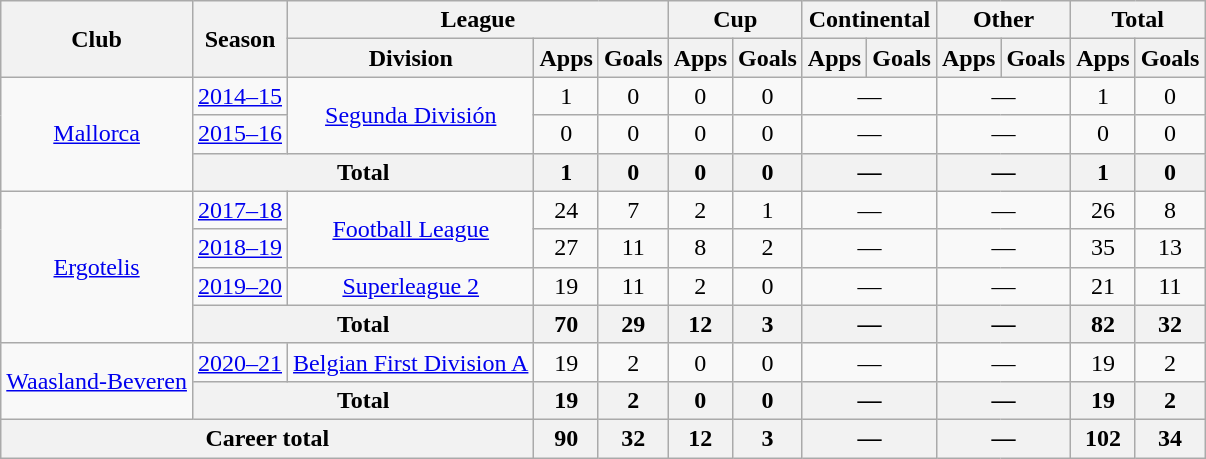<table class="wikitable" style="text-align: center;">
<tr>
<th rowspan="2">Club</th>
<th rowspan="2">Season</th>
<th colspan="3">League</th>
<th colspan="2">Cup</th>
<th colspan="2">Continental</th>
<th colspan="2">Other</th>
<th colspan="2">Total</th>
</tr>
<tr>
<th>Division</th>
<th>Apps</th>
<th>Goals</th>
<th>Apps</th>
<th>Goals</th>
<th>Apps</th>
<th>Goals</th>
<th>Apps</th>
<th>Goals</th>
<th>Apps</th>
<th>Goals</th>
</tr>
<tr>
<td rowspan="3"><a href='#'>Mallorca</a></td>
<td><a href='#'>2014–15</a></td>
<td rowspan="2"><a href='#'>Segunda División</a></td>
<td>1</td>
<td>0</td>
<td>0</td>
<td>0</td>
<td colspan=2>—</td>
<td colspan=2>—</td>
<td>1</td>
<td>0</td>
</tr>
<tr>
<td><a href='#'>2015–16</a></td>
<td>0</td>
<td>0</td>
<td>0</td>
<td>0</td>
<td colspan=2>—</td>
<td colspan=2>—</td>
<td>0</td>
<td>0</td>
</tr>
<tr>
<th colspan="2">Total</th>
<th>1</th>
<th>0</th>
<th>0</th>
<th>0</th>
<th colspan=2>—</th>
<th colspan=2>—</th>
<th>1</th>
<th>0</th>
</tr>
<tr>
<td rowspan="4"><a href='#'>Ergotelis</a></td>
<td><a href='#'>2017–18</a></td>
<td rowspan="2"><a href='#'>Football League</a></td>
<td>24</td>
<td>7</td>
<td>2</td>
<td>1</td>
<td colspan=2>—</td>
<td colspan=2>—</td>
<td>26</td>
<td>8</td>
</tr>
<tr>
<td><a href='#'>2018–19</a></td>
<td>27</td>
<td>11</td>
<td>8</td>
<td>2</td>
<td colspan=2>—</td>
<td colspan=2>—</td>
<td>35</td>
<td>13</td>
</tr>
<tr>
<td><a href='#'>2019–20</a></td>
<td><a href='#'>Superleague 2</a></td>
<td>19</td>
<td>11</td>
<td>2</td>
<td>0</td>
<td colspan=2>—</td>
<td colspan=2>—</td>
<td>21</td>
<td>11</td>
</tr>
<tr>
<th colspan="2">Total</th>
<th>70</th>
<th>29</th>
<th>12</th>
<th>3</th>
<th colspan=2>—</th>
<th colspan=2>—</th>
<th>82</th>
<th>32</th>
</tr>
<tr>
<td rowspan="2"><a href='#'>Waasland-Beveren</a></td>
<td><a href='#'>2020–21</a></td>
<td><a href='#'>Belgian First Division A</a></td>
<td>19</td>
<td>2</td>
<td>0</td>
<td>0</td>
<td colspan=2>—</td>
<td colspan=2>—</td>
<td>19</td>
<td>2</td>
</tr>
<tr>
<th colspan="2">Total</th>
<th>19</th>
<th>2</th>
<th>0</th>
<th>0</th>
<th colspan=2>—</th>
<th colspan=2>—</th>
<th>19</th>
<th>2</th>
</tr>
<tr>
<th colspan="3">Career total</th>
<th>90</th>
<th>32</th>
<th>12</th>
<th>3</th>
<th colspan=2>—</th>
<th colspan=2>—</th>
<th>102</th>
<th>34</th>
</tr>
</table>
